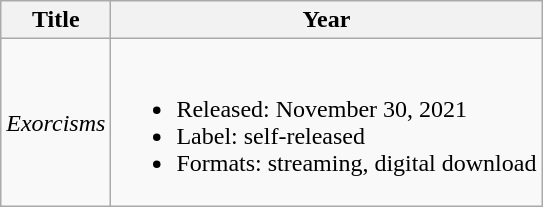<table class="wikitable">
<tr>
<th>Title</th>
<th>Year</th>
</tr>
<tr>
<td><em>Exorcisms</em></td>
<td><br><ul><li>Released: November 30, 2021</li><li>Label: self-released</li><li>Formats: streaming, digital download</li></ul></td>
</tr>
</table>
